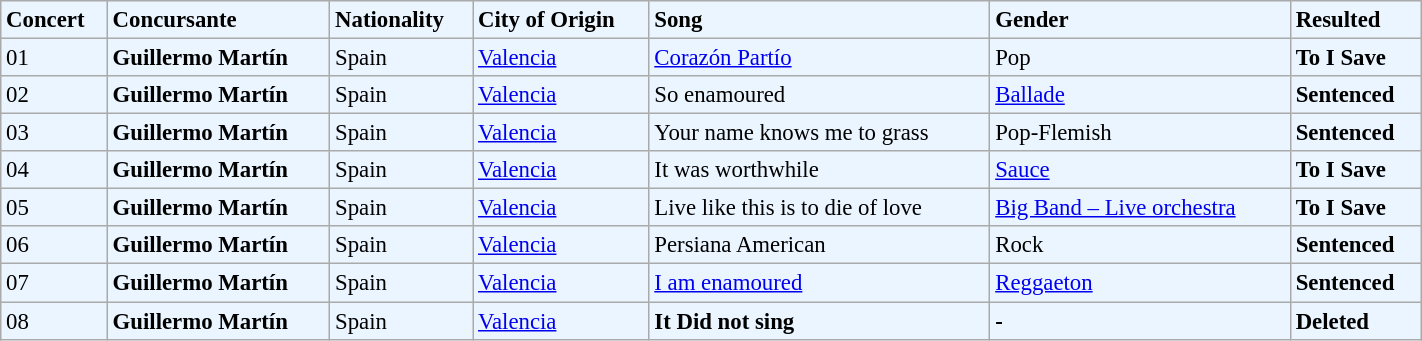<table class="wikitable" style="background: #EBF5FF; border: 1px #aaa solid; border-collapse: collapse; font-size: 95%;" width="75%">
<tr>
<td><strong>Concert</strong></td>
<td><strong>Concursante</strong></td>
<td><strong>Nationality</strong></td>
<td><strong>City of Origin</strong></td>
<td><strong>Song</strong></td>
<td><strong>Gender</strong></td>
<td><strong>Resulted</strong></td>
</tr>
<tr style="background:efefef">
<td>01</td>
<td><strong>Guillermo Martín</strong></td>
<td>Spain</td>
<td><a href='#'>Valencia</a></td>
<td><a href='#'>Corazón Partío</a></td>
<td>Pop</td>
<td><strong>To I Save</strong></td>
</tr>
<tr>
<td>02</td>
<td><strong>Guillermo Martín</strong></td>
<td>Spain</td>
<td><a href='#'>Valencia</a></td>
<td>So enamoured</td>
<td><a href='#'>Ballade</a></td>
<td><strong>Sentenced</strong></td>
</tr>
<tr>
<td>03</td>
<td><strong>Guillermo Martín</strong></td>
<td>Spain</td>
<td><a href='#'>Valencia</a></td>
<td>Your name knows me to grass</td>
<td>Pop-Flemish</td>
<td><strong>Sentenced</strong></td>
</tr>
<tr>
<td>04</td>
<td><strong>Guillermo Martín</strong></td>
<td>Spain</td>
<td><a href='#'>Valencia</a></td>
<td>It was worthwhile</td>
<td><a href='#'>Sauce</a></td>
<td><strong>To I Save</strong></td>
</tr>
<tr>
<td>05</td>
<td><strong>Guillermo Martín</strong></td>
<td>Spain</td>
<td><a href='#'>Valencia</a></td>
<td>Live like this is to die of love</td>
<td><a href='#'>Big Band – Live orchestra</a></td>
<td><strong>To I Save</strong></td>
</tr>
<tr>
<td>06</td>
<td><strong>Guillermo Martín</strong></td>
<td>Spain</td>
<td><a href='#'>Valencia</a></td>
<td>Persiana American</td>
<td>Rock</td>
<td><strong>Sentenced</strong></td>
</tr>
<tr>
<td>07</td>
<td><strong>Guillermo Martín</strong></td>
<td>Spain</td>
<td><a href='#'>Valencia</a></td>
<td><a href='#'>I am enamoured</a></td>
<td><a href='#'>Reggaeton</a></td>
<td><strong>Sentenced</strong></td>
</tr>
<tr>
<td>08</td>
<td><strong>Guillermo Martín</strong></td>
<td>Spain</td>
<td><a href='#'>Valencia</a></td>
<td><strong>It Did not sing</strong></td>
<td><strong>-</strong></td>
<td><strong>Deleted</strong></td>
</tr>
</table>
